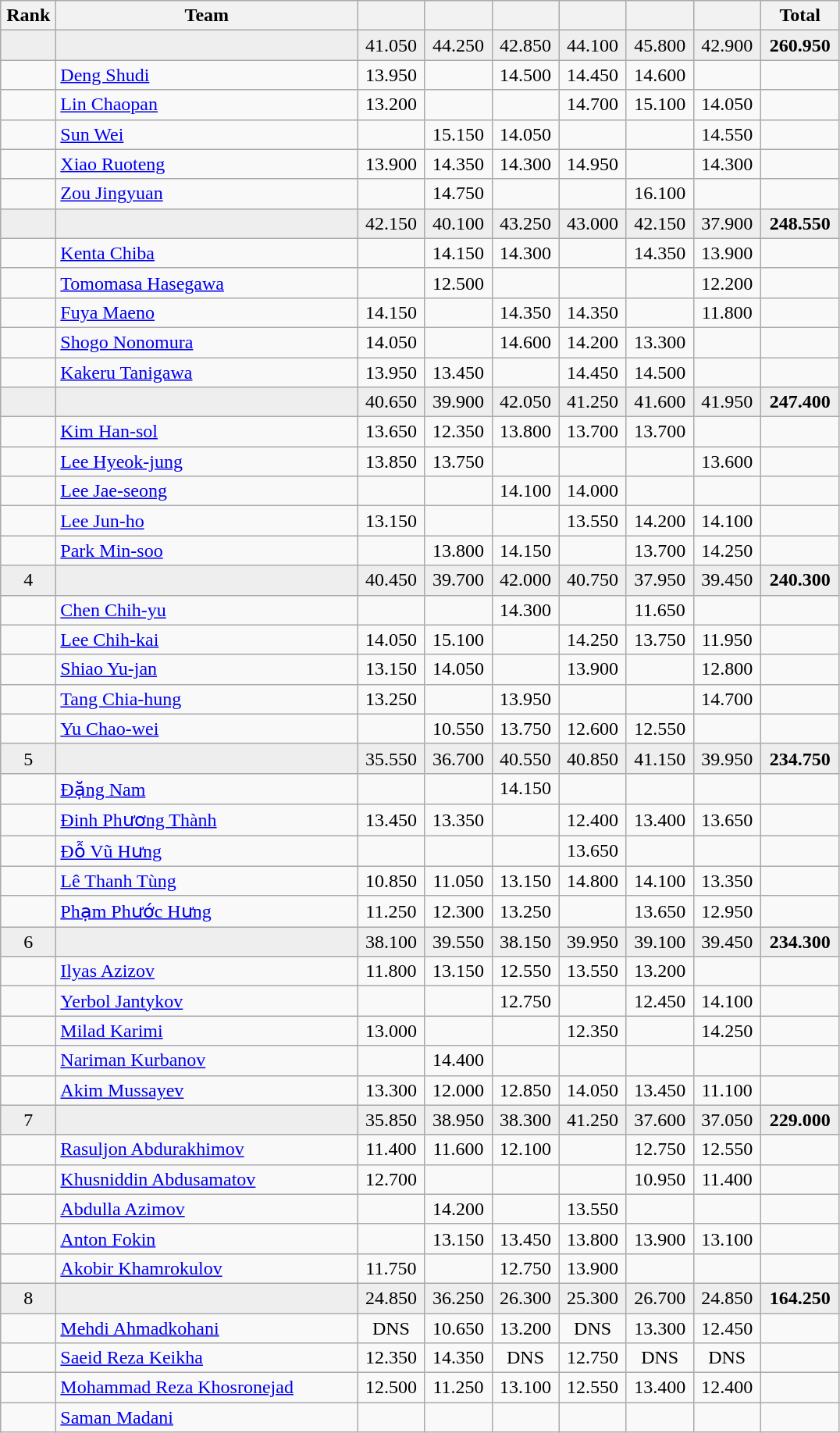<table class=wikitable style="text-align:center">
<tr>
<th width=40>Rank</th>
<th width=250>Team</th>
<th width=50></th>
<th width=50></th>
<th width=50></th>
<th width=50></th>
<th width=50></th>
<th width=50></th>
<th width=60>Total</th>
</tr>
<tr bgcolor=eeeeee>
<td></td>
<td align=left></td>
<td>41.050</td>
<td>44.250</td>
<td>42.850</td>
<td>44.100</td>
<td>45.800</td>
<td>42.900</td>
<td><strong>260.950</strong></td>
</tr>
<tr>
<td></td>
<td align=left><a href='#'>Deng Shudi</a></td>
<td>13.950</td>
<td></td>
<td>14.500</td>
<td>14.450</td>
<td>14.600</td>
<td></td>
<td></td>
</tr>
<tr>
<td></td>
<td align=left><a href='#'>Lin Chaopan</a></td>
<td>13.200</td>
<td></td>
<td></td>
<td>14.700</td>
<td>15.100</td>
<td>14.050</td>
<td></td>
</tr>
<tr>
<td></td>
<td align=left><a href='#'>Sun Wei</a></td>
<td></td>
<td>15.150</td>
<td>14.050</td>
<td></td>
<td></td>
<td>14.550</td>
<td></td>
</tr>
<tr>
<td></td>
<td align=left><a href='#'>Xiao Ruoteng</a></td>
<td>13.900</td>
<td>14.350</td>
<td>14.300</td>
<td>14.950</td>
<td></td>
<td>14.300</td>
<td></td>
</tr>
<tr>
<td></td>
<td align=left><a href='#'>Zou Jingyuan</a></td>
<td></td>
<td>14.750</td>
<td></td>
<td></td>
<td>16.100</td>
<td></td>
<td></td>
</tr>
<tr bgcolor=eeeeee>
<td></td>
<td align=left></td>
<td>42.150</td>
<td>40.100</td>
<td>43.250</td>
<td>43.000</td>
<td>42.150</td>
<td>37.900</td>
<td><strong>248.550</strong></td>
</tr>
<tr>
<td></td>
<td align=left><a href='#'>Kenta Chiba</a></td>
<td></td>
<td>14.150</td>
<td>14.300</td>
<td></td>
<td>14.350</td>
<td>13.900</td>
<td></td>
</tr>
<tr>
<td></td>
<td align=left><a href='#'>Tomomasa Hasegawa</a></td>
<td></td>
<td>12.500</td>
<td></td>
<td></td>
<td></td>
<td>12.200</td>
<td></td>
</tr>
<tr>
<td></td>
<td align=left><a href='#'>Fuya Maeno</a></td>
<td>14.150</td>
<td></td>
<td>14.350</td>
<td>14.350</td>
<td></td>
<td>11.800</td>
<td></td>
</tr>
<tr>
<td></td>
<td align=left><a href='#'>Shogo Nonomura</a></td>
<td>14.050</td>
<td></td>
<td>14.600</td>
<td>14.200</td>
<td>13.300</td>
<td></td>
<td></td>
</tr>
<tr>
<td></td>
<td align=left><a href='#'>Kakeru Tanigawa</a></td>
<td>13.950</td>
<td>13.450</td>
<td></td>
<td>14.450</td>
<td>14.500</td>
<td></td>
<td></td>
</tr>
<tr bgcolor=eeeeee>
<td></td>
<td align=left></td>
<td>40.650</td>
<td>39.900</td>
<td>42.050</td>
<td>41.250</td>
<td>41.600</td>
<td>41.950</td>
<td><strong>247.400</strong></td>
</tr>
<tr>
<td></td>
<td align=left><a href='#'>Kim Han-sol</a></td>
<td>13.650</td>
<td>12.350</td>
<td>13.800</td>
<td>13.700</td>
<td>13.700</td>
<td></td>
<td></td>
</tr>
<tr>
<td></td>
<td align=left><a href='#'>Lee Hyeok-jung</a></td>
<td>13.850</td>
<td>13.750</td>
<td></td>
<td></td>
<td></td>
<td>13.600</td>
<td></td>
</tr>
<tr>
<td></td>
<td align=left><a href='#'>Lee Jae-seong</a></td>
<td></td>
<td></td>
<td>14.100</td>
<td>14.000</td>
<td></td>
<td></td>
<td></td>
</tr>
<tr>
<td></td>
<td align=left><a href='#'>Lee Jun-ho</a></td>
<td>13.150</td>
<td></td>
<td></td>
<td>13.550</td>
<td>14.200</td>
<td>14.100</td>
<td></td>
</tr>
<tr>
<td></td>
<td align=left><a href='#'>Park Min-soo</a></td>
<td></td>
<td>13.800</td>
<td>14.150</td>
<td></td>
<td>13.700</td>
<td>14.250</td>
<td></td>
</tr>
<tr bgcolor=eeeeee>
<td>4</td>
<td align=left></td>
<td>40.450</td>
<td>39.700</td>
<td>42.000</td>
<td>40.750</td>
<td>37.950</td>
<td>39.450</td>
<td><strong>240.300</strong></td>
</tr>
<tr>
<td></td>
<td align=left><a href='#'>Chen Chih-yu</a></td>
<td></td>
<td></td>
<td>14.300</td>
<td></td>
<td>11.650</td>
<td></td>
<td></td>
</tr>
<tr>
<td></td>
<td align=left><a href='#'>Lee Chih-kai</a></td>
<td>14.050</td>
<td>15.100</td>
<td></td>
<td>14.250</td>
<td>13.750</td>
<td>11.950</td>
<td></td>
</tr>
<tr>
<td></td>
<td align=left><a href='#'>Shiao Yu-jan</a></td>
<td>13.150</td>
<td>14.050</td>
<td></td>
<td>13.900</td>
<td></td>
<td>12.800</td>
<td></td>
</tr>
<tr>
<td></td>
<td align=left><a href='#'>Tang Chia-hung</a></td>
<td>13.250</td>
<td></td>
<td>13.950</td>
<td></td>
<td></td>
<td>14.700</td>
<td></td>
</tr>
<tr>
<td></td>
<td align=left><a href='#'>Yu Chao-wei</a></td>
<td></td>
<td>10.550</td>
<td>13.750</td>
<td>12.600</td>
<td>12.550</td>
<td></td>
<td></td>
</tr>
<tr bgcolor=eeeeee>
<td>5</td>
<td align=left></td>
<td>35.550</td>
<td>36.700</td>
<td>40.550</td>
<td>40.850</td>
<td>41.150</td>
<td>39.950</td>
<td><strong>234.750</strong></td>
</tr>
<tr>
<td></td>
<td align=left><a href='#'>Đặng Nam</a></td>
<td></td>
<td></td>
<td>14.150</td>
<td></td>
<td></td>
<td></td>
<td></td>
</tr>
<tr>
<td></td>
<td align=left><a href='#'>Đinh Phương Thành</a></td>
<td>13.450</td>
<td>13.350</td>
<td></td>
<td>12.400</td>
<td>13.400</td>
<td>13.650</td>
<td></td>
</tr>
<tr>
<td></td>
<td align=left><a href='#'>Đỗ Vũ Hưng</a></td>
<td></td>
<td></td>
<td></td>
<td>13.650</td>
<td></td>
<td></td>
<td></td>
</tr>
<tr>
<td></td>
<td align=left><a href='#'>Lê Thanh Tùng</a></td>
<td>10.850</td>
<td>11.050</td>
<td>13.150</td>
<td>14.800</td>
<td>14.100</td>
<td>13.350</td>
<td></td>
</tr>
<tr>
<td></td>
<td align=left><a href='#'>Phạm Phước Hưng</a></td>
<td>11.250</td>
<td>12.300</td>
<td>13.250</td>
<td></td>
<td>13.650</td>
<td>12.950</td>
<td></td>
</tr>
<tr bgcolor=eeeeee>
<td>6</td>
<td align=left></td>
<td>38.100</td>
<td>39.550</td>
<td>38.150</td>
<td>39.950</td>
<td>39.100</td>
<td>39.450</td>
<td><strong>234.300</strong></td>
</tr>
<tr>
<td></td>
<td align=left><a href='#'>Ilyas Azizov</a></td>
<td>11.800</td>
<td>13.150</td>
<td>12.550</td>
<td>13.550</td>
<td>13.200</td>
<td></td>
<td></td>
</tr>
<tr>
<td></td>
<td align=left><a href='#'>Yerbol Jantykov</a></td>
<td></td>
<td></td>
<td>12.750</td>
<td></td>
<td>12.450</td>
<td>14.100</td>
<td></td>
</tr>
<tr>
<td></td>
<td align=left><a href='#'>Milad Karimi</a></td>
<td>13.000</td>
<td></td>
<td></td>
<td>12.350</td>
<td></td>
<td>14.250</td>
<td></td>
</tr>
<tr>
<td></td>
<td align=left><a href='#'>Nariman Kurbanov</a></td>
<td></td>
<td>14.400</td>
<td></td>
<td></td>
<td></td>
<td></td>
<td></td>
</tr>
<tr>
<td></td>
<td align=left><a href='#'>Akim Mussayev</a></td>
<td>13.300</td>
<td>12.000</td>
<td>12.850</td>
<td>14.050</td>
<td>13.450</td>
<td>11.100</td>
<td></td>
</tr>
<tr bgcolor=eeeeee>
<td>7</td>
<td align=left></td>
<td>35.850</td>
<td>38.950</td>
<td>38.300</td>
<td>41.250</td>
<td>37.600</td>
<td>37.050</td>
<td><strong>229.000</strong></td>
</tr>
<tr>
<td></td>
<td align=left><a href='#'>Rasuljon Abdurakhimov</a></td>
<td>11.400</td>
<td>11.600</td>
<td>12.100</td>
<td></td>
<td>12.750</td>
<td>12.550</td>
<td></td>
</tr>
<tr>
<td></td>
<td align=left><a href='#'>Khusniddin Abdusamatov</a></td>
<td>12.700</td>
<td></td>
<td></td>
<td></td>
<td>10.950</td>
<td>11.400</td>
<td></td>
</tr>
<tr>
<td></td>
<td align=left><a href='#'>Abdulla Azimov</a></td>
<td></td>
<td>14.200</td>
<td></td>
<td>13.550</td>
<td></td>
<td></td>
<td></td>
</tr>
<tr>
<td></td>
<td align=left><a href='#'>Anton Fokin</a></td>
<td></td>
<td>13.150</td>
<td>13.450</td>
<td>13.800</td>
<td>13.900</td>
<td>13.100</td>
<td></td>
</tr>
<tr>
<td></td>
<td align=left><a href='#'>Akobir Khamrokulov</a></td>
<td>11.750</td>
<td></td>
<td>12.750</td>
<td>13.900</td>
<td></td>
<td></td>
<td></td>
</tr>
<tr bgcolor=eeeeee>
<td>8</td>
<td align=left></td>
<td>24.850</td>
<td>36.250</td>
<td>26.300</td>
<td>25.300</td>
<td>26.700</td>
<td>24.850</td>
<td><strong>164.250</strong></td>
</tr>
<tr>
<td></td>
<td align=left><a href='#'>Mehdi Ahmadkohani</a></td>
<td>DNS</td>
<td>10.650</td>
<td>13.200</td>
<td>DNS</td>
<td>13.300</td>
<td>12.450</td>
<td></td>
</tr>
<tr>
<td></td>
<td align=left><a href='#'>Saeid Reza Keikha</a></td>
<td>12.350</td>
<td>14.350</td>
<td>DNS</td>
<td>12.750</td>
<td>DNS</td>
<td>DNS</td>
<td></td>
</tr>
<tr>
<td></td>
<td align=left><a href='#'>Mohammad Reza Khosronejad</a></td>
<td>12.500</td>
<td>11.250</td>
<td>13.100</td>
<td>12.550</td>
<td>13.400</td>
<td>12.400</td>
<td></td>
</tr>
<tr>
<td></td>
<td align=left><a href='#'>Saman Madani</a></td>
<td></td>
<td></td>
<td></td>
<td></td>
<td></td>
<td></td>
<td></td>
</tr>
</table>
